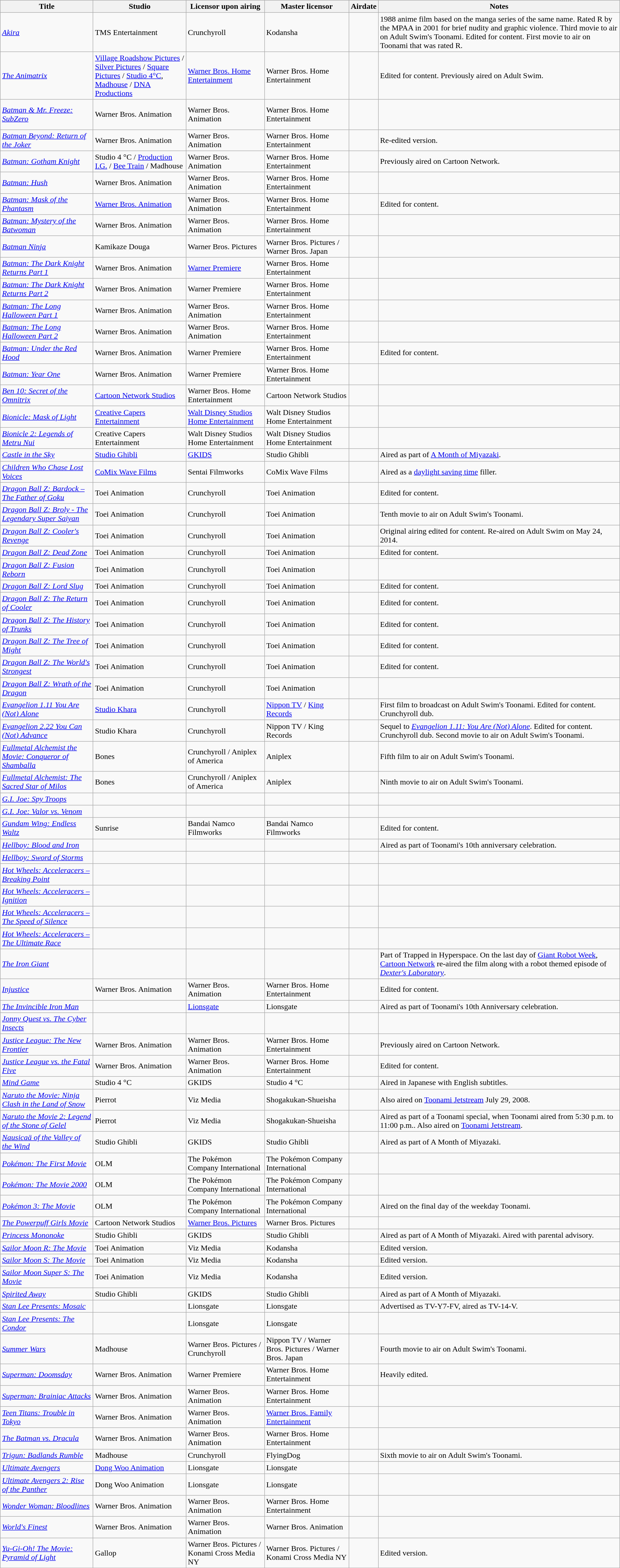<table class="wikitable sortable"  style="width:100%; margin:0;">
<tr>
<th width=15%>Title</th>
<th width=15%>Studio</th>
<th>Licensor upon airing</th>
<th>Master licensor</th>
<th>Airdate</th>
<th>Notes</th>
</tr>
<tr>
<td><em><a href='#'>Akira</a></em></td>
<td>TMS Entertainment</td>
<td>Crunchyroll</td>
<td>Kodansha</td>
<td></td>
<td>1988 anime film based on the manga series of the same name. Rated R by the MPAA in 2001 for brief nudity and graphic violence. Third movie to air on Adult Swim's Toonami. Edited for content. First movie to air on Toonami that was rated R.</td>
</tr>
<tr>
<td><em><a href='#'>The Animatrix</a></em></td>
<td><a href='#'>Village Roadshow Pictures</a> /  <a href='#'>Silver Pictures</a> / <a href='#'>Square Pictures</a> / <a href='#'>Studio 4°C</a>, <a href='#'>Madhouse</a> / <a href='#'>DNA Productions</a></td>
<td><a href='#'>Warner Bros. Home Entertainment</a></td>
<td>Warner Bros. Home Entertainment</td>
<td></td>
<td> Edited for content. Previously aired on Adult Swim.</td>
</tr>
<tr>
<td><em><a href='#'>Batman & Mr. Freeze: SubZero</a></em></td>
<td>Warner Bros. Animation</td>
<td>Warner Bros. Animation</td>
<td>Warner Bros. Home Entertainment</td>
<td><br><br><br></td>
<td></td>
</tr>
<tr>
<td><em><a href='#'>Batman Beyond: Return of the Joker</a></em></td>
<td>Warner Bros. Animation</td>
<td>Warner Bros. Animation</td>
<td>Warner Bros. Home Entertainment</td>
<td><br><br></td>
<td>Re-edited version.</td>
</tr>
<tr>
<td><em><a href='#'>Batman: Gotham Knight</a></em></td>
<td>Studio 4 °C / <a href='#'>Production I.G.</a> / <a href='#'>Bee Train</a> / Madhouse</td>
<td>Warner Bros. Animation</td>
<td>Warner Bros. Home Entertainment</td>
<td></td>
<td> Previously aired on Cartoon Network.</td>
</tr>
<tr>
<td><em><a href='#'>Batman: Hush</a></em></td>
<td>Warner Bros. Animation</td>
<td>Warner Bros. Animation</td>
<td>Warner Bros. Home Entertainment</td>
<td></td>
<td></td>
</tr>
<tr>
<td><em><a href='#'>Batman: Mask of the Phantasm</a></em></td>
<td><a href='#'>Warner Bros. Animation</a></td>
<td>Warner Bros. Animation</td>
<td>Warner Bros. Home Entertainment</td>
<td><br><br></td>
<td>Edited for content.</td>
</tr>
<tr>
<td><em><a href='#'>Batman: Mystery of the Batwoman</a></em></td>
<td>Warner Bros. Animation</td>
<td>Warner Bros. Animation</td>
<td>Warner Bros. Home Entertainment</td>
<td></td>
<td></td>
</tr>
<tr>
<td><em><a href='#'>Batman Ninja</a></em></td>
<td>Kamikaze Douga</td>
<td>Warner Bros. Pictures</td>
<td>Warner Bros. Pictures / Warner Bros. Japan</td>
<td></td>
<td></td>
</tr>
<tr>
<td><em><a href='#'>Batman: The Dark Knight Returns Part 1</a></em></td>
<td>Warner Bros. Animation</td>
<td><a href='#'>Warner Premiere</a></td>
<td>Warner Bros. Home Entertainment</td>
<td></td>
<td></td>
</tr>
<tr>
<td><em><a href='#'>Batman: The Dark Knight Returns Part 2</a></em></td>
<td>Warner Bros. Animation</td>
<td>Warner Premiere</td>
<td>Warner Bros. Home Entertainment</td>
<td></td>
<td></td>
</tr>
<tr>
<td><em><a href='#'>Batman: The Long Halloween Part 1</a></em></td>
<td>Warner Bros. Animation</td>
<td>Warner Bros. Animation</td>
<td>Warner Bros. Home Entertainment</td>
<td></td>
<td></td>
</tr>
<tr>
<td><em><a href='#'>Batman: The Long Halloween Part 2</a></em></td>
<td>Warner Bros. Animation</td>
<td>Warner Bros. Animation</td>
<td>Warner Bros. Home Entertainment</td>
<td></td>
<td></td>
</tr>
<tr>
<td><em><a href='#'>Batman: Under the Red Hood</a></em></td>
<td>Warner Bros. Animation</td>
<td>Warner Premiere</td>
<td>Warner Bros. Home Entertainment</td>
<td></td>
<td> Edited for content.</td>
</tr>
<tr>
<td><em><a href='#'>Batman: Year One</a></em></td>
<td>Warner Bros. Animation</td>
<td>Warner Premiere</td>
<td>Warner Bros. Home Entertainment</td>
<td></td>
<td></td>
</tr>
<tr>
<td><em><a href='#'>Ben 10: Secret of the Omnitrix</a></em></td>
<td><a href='#'>Cartoon Network Studios</a></td>
<td>Warner Bros. Home Entertainment</td>
<td>Cartoon Network Studios</td>
<td></td>
<td></td>
</tr>
<tr>
<td><em><a href='#'>Bionicle: Mask of Light</a></em></td>
<td><a href='#'>Creative Capers Entertainment</a></td>
<td><a href='#'>Walt Disney Studios Home Entertainment</a></td>
<td>Walt Disney Studios Home Entertainment</td>
<td></td>
<td></td>
</tr>
<tr>
<td><em><a href='#'>Bionicle 2: Legends of Metru Nui</a></em></td>
<td>Creative Capers Entertainment</td>
<td>Walt Disney Studios Home Entertainment</td>
<td>Walt Disney Studios Home Entertainment</td>
<td></td>
<td></td>
</tr>
<tr>
<td><em><a href='#'>Castle in the Sky</a></em></td>
<td><a href='#'>Studio Ghibli</a></td>
<td><a href='#'>GKIDS</a></td>
<td>Studio Ghibli</td>
<td></td>
<td>Aired as part of <a href='#'>A Month of Miyazaki</a>.</td>
</tr>
<tr>
<td><em><a href='#'>Children Who Chase Lost Voices</a></em></td>
<td><a href='#'>CoMix Wave Films</a></td>
<td>Sentai Filmworks</td>
<td>CoMix Wave Films</td>
<td></td>
<td>Aired as a <a href='#'>daylight saving time</a> filler.</td>
</tr>
<tr>
<td><em><a href='#'>Dragon Ball Z: Bardock – The Father of Goku</a></em></td>
<td>Toei Animation</td>
<td>Crunchyroll</td>
<td>Toei Animation</td>
<td></td>
<td>Edited for content.</td>
</tr>
<tr>
<td><em><a href='#'>Dragon Ball Z: Broly - The Legendary Super Saiyan</a></em></td>
<td>Toei Animation</td>
<td>Crunchyroll</td>
<td>Toei Animation</td>
<td></td>
<td>Tenth movie to air on Adult Swim's Toonami.</td>
</tr>
<tr>
<td><em><a href='#'>Dragon Ball Z: Cooler's Revenge</a></em></td>
<td>Toei Animation</td>
<td>Crunchyroll</td>
<td>Toei Animation</td>
<td><br><br></td>
<td>Original airing edited for content. Re-aired on Adult Swim on May 24, 2014.</td>
</tr>
<tr>
<td><em><a href='#'>Dragon Ball Z: Dead Zone</a></em></td>
<td>Toei Animation</td>
<td>Crunchyroll</td>
<td>Toei Animation</td>
<td><br></td>
<td>Edited for content.</td>
</tr>
<tr>
<td><em><a href='#'>Dragon Ball Z: Fusion Reborn</a></em></td>
<td>Toei Animation</td>
<td>Crunchyroll</td>
<td>Toei Animation</td>
<td></td>
<td></td>
</tr>
<tr>
<td><em><a href='#'>Dragon Ball Z: Lord Slug</a></em></td>
<td>Toei Animation</td>
<td>Crunchyroll</td>
<td>Toei Animation</td>
<td></td>
<td>Edited for content.</td>
</tr>
<tr>
<td><em><a href='#'>Dragon Ball Z: The Return of Cooler</a></em></td>
<td>Toei Animation</td>
<td>Crunchyroll</td>
<td>Toei Animation</td>
<td></td>
<td>Edited for content.</td>
</tr>
<tr>
<td><em><a href='#'>Dragon Ball Z: The History of Trunks</a></em></td>
<td>Toei Animation</td>
<td>Crunchyroll</td>
<td>Toei Animation</td>
<td></td>
<td>Edited for content.</td>
</tr>
<tr>
<td><em><a href='#'>Dragon Ball Z: The Tree of Might</a></em></td>
<td>Toei Animation</td>
<td>Crunchyroll</td>
<td>Toei Animation</td>
<td><br><br></td>
<td>Edited for content.</td>
</tr>
<tr>
<td><em><a href='#'>Dragon Ball Z: The World's Strongest</a></em></td>
<td>Toei Animation</td>
<td>Crunchyroll</td>
<td>Toei Animation</td>
<td><br></td>
<td>Edited for content.</td>
</tr>
<tr>
<td><em><a href='#'>Dragon Ball Z: Wrath of the Dragon</a></em></td>
<td>Toei Animation</td>
<td>Crunchyroll</td>
<td>Toei Animation</td>
<td></td>
<td></td>
</tr>
<tr>
<td><em><a href='#'>Evangelion 1.11 You Are (Not) Alone</a></em></td>
<td><a href='#'>Studio Khara</a></td>
<td>Crunchyroll</td>
<td><a href='#'>Nippon TV</a> / <a href='#'>King Records</a></td>
<td></td>
<td>First film to broadcast on Adult Swim's Toonami. Edited for content. Crunchyroll dub.</td>
</tr>
<tr>
<td><em><a href='#'>Evangelion 2.22 You Can (Not) Advance</a></em></td>
<td>Studio Khara</td>
<td>Crunchyroll</td>
<td>Nippon TV / King Records</td>
<td></td>
<td>Sequel to <em><a href='#'>Evangelion 1.11: You Are (Not) Alone</a></em>. Edited for content. Crunchyroll dub. Second movie to air on Adult Swim's Toonami.</td>
</tr>
<tr>
<td><em><a href='#'>Fullmetal Alchemist the Movie: Conqueror of Shamballa</a></em></td>
<td>Bones</td>
<td>Crunchyroll / Aniplex of America</td>
<td>Aniplex</td>
<td></td>
<td>Fifth film to air on Adult Swim's Toonami.</td>
</tr>
<tr>
<td><em><a href='#'>Fullmetal Alchemist: The Sacred Star of Milos</a></em></td>
<td>Bones</td>
<td>Crunchyroll / Aniplex of America</td>
<td>Aniplex</td>
<td></td>
<td>Ninth movie to air on Adult Swim's Toonami.</td>
</tr>
<tr>
<td><em><a href='#'>G.I. Joe: Spy Troops</a></em></td>
<td></td>
<td></td>
<td></td>
<td></td>
<td></td>
</tr>
<tr>
<td><em><a href='#'>G.I. Joe: Valor vs. Venom</a></em></td>
<td></td>
<td></td>
<td></td>
<td></td>
<td></td>
</tr>
<tr>
<td><em><a href='#'>Gundam Wing: Endless Waltz</a></em></td>
<td>Sunrise</td>
<td>Bandai Namco Filmworks</td>
<td>Bandai Namco Filmworks</td>
<td><br></td>
<td>Edited for content.</td>
</tr>
<tr>
<td><em><a href='#'>Hellboy: Blood and Iron</a></em></td>
<td></td>
<td></td>
<td></td>
<td></td>
<td>Aired as part of Toonami's 10th anniversary celebration.</td>
</tr>
<tr>
<td><em><a href='#'>Hellboy: Sword of Storms</a></em></td>
<td></td>
<td></td>
<td></td>
<td></td>
<td></td>
</tr>
<tr>
<td><em><a href='#'>Hot Wheels: Acceleracers – Breaking Point</a></em></td>
<td></td>
<td></td>
<td></td>
<td></td>
<td></td>
</tr>
<tr>
<td><em><a href='#'>Hot Wheels: Acceleracers – Ignition</a></em></td>
<td></td>
<td></td>
<td></td>
<td></td>
<td></td>
</tr>
<tr>
<td><em><a href='#'>Hot Wheels: Acceleracers – The Speed of Silence</a></em></td>
<td></td>
<td></td>
<td></td>
<td></td>
<td></td>
</tr>
<tr>
<td><em><a href='#'>Hot Wheels: Acceleracers – The Ultimate Race</a></em></td>
<td></td>
<td></td>
<td></td>
<td></td>
<td></td>
</tr>
<tr>
<td><em><a href='#'>The Iron Giant</a></em></td>
<td></td>
<td></td>
<td></td>
<td></td>
<td>Part of Trapped in Hyperspace. On the last day of <a href='#'>Giant Robot Week</a>, <a href='#'>Cartoon Network</a> re-aired the film along with a robot themed episode of <em><a href='#'>Dexter's Laboratory</a></em>.</td>
</tr>
<tr>
<td><em><a href='#'>Injustice</a></em></td>
<td>Warner Bros. Animation</td>
<td>Warner Bros. Animation</td>
<td>Warner Bros. Home Entertainment</td>
<td></td>
<td> Edited for content.</td>
</tr>
<tr>
<td><em><a href='#'>The Invincible Iron Man</a></em></td>
<td></td>
<td><a href='#'>Lionsgate</a></td>
<td>Lionsgate</td>
<td></td>
<td>Aired as part of Toonami's 10th Anniversary celebration.</td>
</tr>
<tr>
<td><em><a href='#'>Jonny Quest vs. The Cyber Insects</a></em></td>
<td></td>
<td></td>
<td></td>
<td></td>
<td></td>
</tr>
<tr>
<td><em><a href='#'>Justice League: The New Frontier</a></em></td>
<td>Warner Bros. Animation</td>
<td>Warner Bros. Animation</td>
<td>Warner Bros. Home Entertainment</td>
<td></td>
<td> Previously aired on Cartoon Network.</td>
</tr>
<tr>
<td><em><a href='#'>Justice League vs. the Fatal Five</a></em></td>
<td>Warner Bros. Animation</td>
<td>Warner Bros. Animation</td>
<td>Warner Bros. Home Entertainment</td>
<td></td>
<td> Edited for content.</td>
</tr>
<tr>
<td><em><a href='#'>Mind Game</a></em></td>
<td>Studio 4 °C</td>
<td>GKIDS</td>
<td>Studio 4 °C</td>
<td></td>
<td>Aired in Japanese with English subtitles.</td>
</tr>
<tr>
<td><em><a href='#'>Naruto the Movie: Ninja Clash in the Land of Snow</a></em></td>
<td>Pierrot</td>
<td>Viz Media</td>
<td>Shogakukan-Shueisha</td>
<td></td>
<td>Also aired on <a href='#'>Toonami Jetstream</a> July 29, 2008.</td>
</tr>
<tr>
<td><em><a href='#'>Naruto the Movie 2: Legend of the Stone of Gelel</a></em></td>
<td>Pierrot</td>
<td>Viz Media</td>
<td>Shogakukan-Shueisha</td>
<td></td>
<td>Aired as part of a Toonami special, when Toonami aired from 5:30 p.m. to 11:00 p.m.. Also aired on <a href='#'>Toonami Jetstream</a>.</td>
</tr>
<tr>
<td><em><a href='#'>Nausicaä of the Valley of the Wind</a></em></td>
<td>Studio Ghibli</td>
<td>GKIDS</td>
<td>Studio Ghibli</td>
<td></td>
<td>Aired as part of A Month of Miyazaki.</td>
</tr>
<tr>
<td><em><a href='#'>Pokémon: The First Movie</a></em></td>
<td>OLM</td>
<td>The Pokémon Company International</td>
<td>The Pokémon Company International</td>
<td></td>
<td></td>
</tr>
<tr>
<td><em><a href='#'>Pokémon: The Movie 2000</a></em></td>
<td>OLM</td>
<td>The Pokémon Company International</td>
<td>The Pokémon Company International</td>
<td></td>
<td></td>
</tr>
<tr>
<td><em><a href='#'>Pokémon 3: The Movie</a></em></td>
<td>OLM</td>
<td>The Pokémon Company International</td>
<td>The Pokémon Company International</td>
<td></td>
<td>Aired on the final day of the weekday Toonami.</td>
</tr>
<tr>
<td><em><a href='#'>The Powerpuff Girls Movie</a></em></td>
<td>Cartoon Network Studios</td>
<td><a href='#'>Warner Bros. Pictures</a></td>
<td>Warner Bros. Pictures</td>
<td></td>
<td></td>
</tr>
<tr>
<td><em><a href='#'>Princess Mononoke</a></em></td>
<td>Studio Ghibli</td>
<td>GKIDS</td>
<td>Studio Ghibli</td>
<td></td>
<td>Aired as part of A Month of Miyazaki. Aired with parental advisory.</td>
</tr>
<tr>
<td><em><a href='#'>Sailor Moon R: The Movie</a></em></td>
<td>Toei Animation</td>
<td>Viz Media</td>
<td>Kodansha</td>
<td></td>
<td>Edited version.</td>
</tr>
<tr>
<td><em><a href='#'>Sailor Moon S: The Movie</a></em></td>
<td>Toei Animation</td>
<td>Viz Media</td>
<td>Kodansha</td>
<td></td>
<td>Edited version.</td>
</tr>
<tr>
<td><em><a href='#'>Sailor Moon Super S: The Movie</a></em></td>
<td>Toei Animation</td>
<td>Viz Media</td>
<td>Kodansha</td>
<td><br></td>
<td>Edited version.</td>
</tr>
<tr>
<td><em><a href='#'>Spirited Away</a></em></td>
<td>Studio Ghibli</td>
<td>GKIDS</td>
<td>Studio Ghibli</td>
<td></td>
<td>Aired as part of A Month of Miyazaki.</td>
</tr>
<tr>
<td><em><a href='#'>Stan Lee Presents: Mosaic</a></em></td>
<td></td>
<td>Lionsgate</td>
<td>Lionsgate</td>
<td></td>
<td>Advertised as TV-Y7-FV, aired as TV-14-V.</td>
</tr>
<tr>
<td><em><a href='#'>Stan Lee Presents: The Condor</a></em></td>
<td></td>
<td>Lionsgate</td>
<td>Lionsgate</td>
<td></td>
<td></td>
</tr>
<tr>
<td><em><a href='#'>Summer Wars</a></em></td>
<td>Madhouse</td>
<td>Warner Bros. Pictures / Crunchyroll</td>
<td>Nippon TV / Warner Bros. Pictures / Warner Bros. Japan</td>
<td></td>
<td>Fourth movie to air on Adult Swim's Toonami.</td>
</tr>
<tr>
<td><em><a href='#'>Superman: Doomsday</a></em></td>
<td>Warner Bros. Animation</td>
<td>Warner Premiere</td>
<td>Warner Bros. Home Entertainment</td>
<td></td>
<td>Heavily edited.</td>
</tr>
<tr>
<td><em><a href='#'>Superman: Brainiac Attacks</a></em></td>
<td>Warner Bros. Animation</td>
<td>Warner Bros. Animation</td>
<td>Warner Bros. Home Entertainment</td>
<td></td>
<td></td>
</tr>
<tr>
<td><em><a href='#'>Teen Titans: Trouble in Tokyo</a></em></td>
<td>Warner Bros. Animation</td>
<td>Warner Bros. Animation</td>
<td><a href='#'>Warner Bros. Family Entertainment</a></td>
<td></td>
<td></td>
</tr>
<tr>
<td><em><a href='#'>The Batman vs. Dracula</a></em></td>
<td>Warner Bros. Animation</td>
<td>Warner Bros. Animation</td>
<td>Warner Bros. Home Entertainment</td>
<td></td>
<td></td>
</tr>
<tr>
<td><em><a href='#'>Trigun: Badlands Rumble</a></em></td>
<td>Madhouse</td>
<td>Crunchyroll</td>
<td>FlyingDog</td>
<td></td>
<td>Sixth movie to air on Adult Swim's Toonami.</td>
</tr>
<tr>
<td><em><a href='#'>Ultimate Avengers</a></em></td>
<td><a href='#'>Dong Woo Animation</a></td>
<td>Lionsgate</td>
<td>Lionsgate</td>
<td></td>
<td></td>
</tr>
<tr>
<td><em><a href='#'>Ultimate Avengers 2: Rise of the Panther</a></em></td>
<td>Dong Woo Animation</td>
<td>Lionsgate</td>
<td>Lionsgate</td>
<td></td>
<td></td>
</tr>
<tr>
<td><em><a href='#'>Wonder Woman: Bloodlines</a></em></td>
<td>Warner Bros. Animation</td>
<td>Warner Bros. Animation</td>
<td>Warner Bros. Home Entertainment</td>
<td></td>
<td></td>
</tr>
<tr>
<td><em><a href='#'>World's Finest</a></em></td>
<td>Warner Bros. Animation</td>
<td>Warner Bros. Animation</td>
<td>Warner Bros. Animation</td>
<td><br><br></td>
<td></td>
</tr>
<tr>
<td><em><a href='#'>Yu-Gi-Oh! The Movie: Pyramid of Light</a></em></td>
<td>Gallop</td>
<td>Warner Bros. Pictures / Konami Cross Media NY</td>
<td>Warner Bros. Pictures / Konami Cross Media NY</td>
<td></td>
<td>Edited version.</td>
</tr>
</table>
